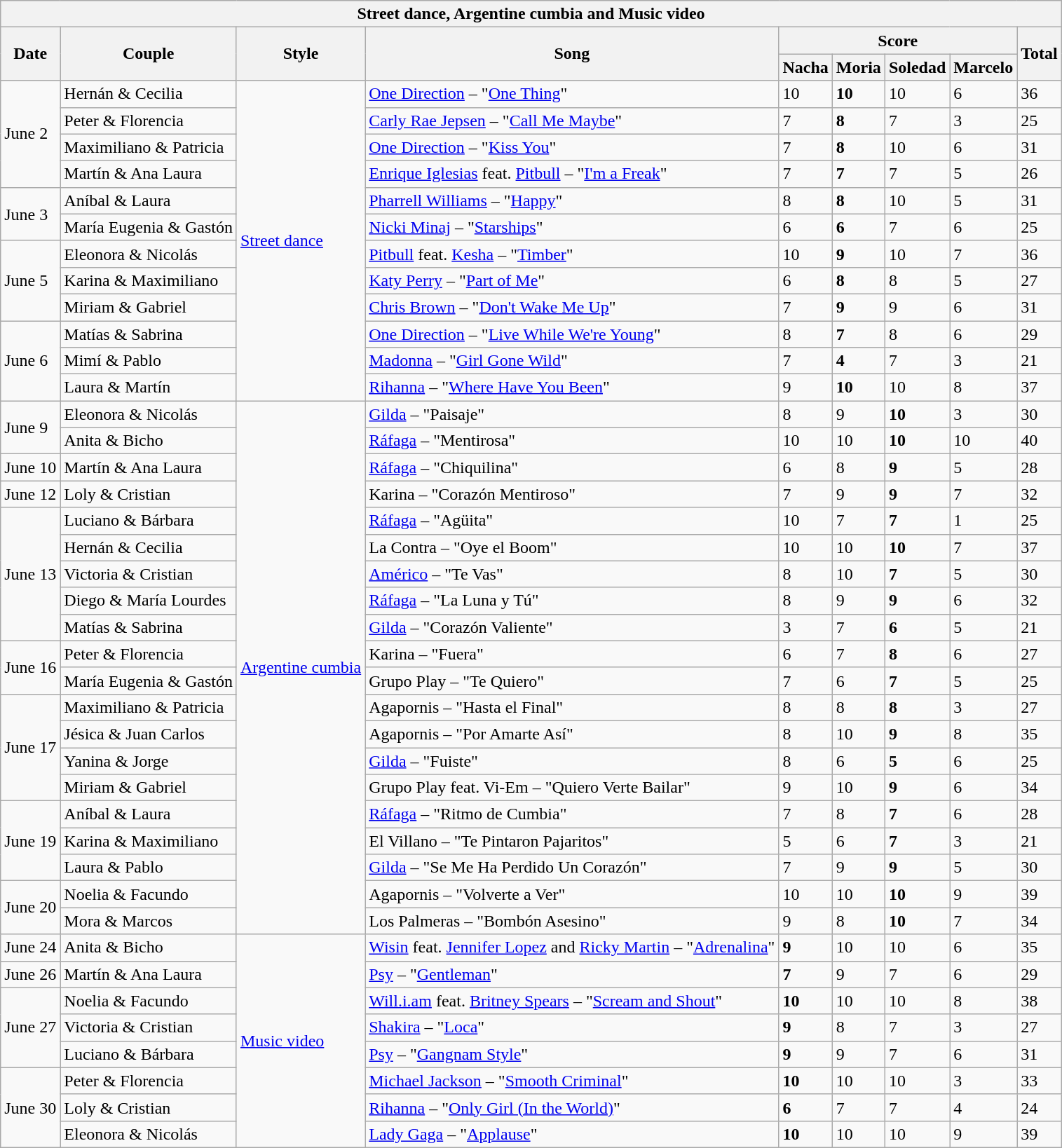<table class="wikitable collapsible collapsed">
<tr>
<th colspan="11" style="text-align:center;"><strong>Street dance, Argentine cumbia and Music video</strong></th>
</tr>
<tr>
<th rowspan="2">Date</th>
<th rowspan="2">Couple</th>
<th rowspan="2">Style</th>
<th rowspan="2">Song</th>
<th colspan="4">Score</th>
<th rowspan="2">Total</th>
</tr>
<tr>
<th>Nacha</th>
<th>Moria</th>
<th>Soledad</th>
<th>Marcelo</th>
</tr>
<tr>
<td rowspan="4">June 2</td>
<td>Hernán & Cecilia</td>
<td rowspan="12"><a href='#'>Street dance</a></td>
<td><a href='#'>One Direction</a> – "<a href='#'>One Thing</a>"</td>
<td>10</td>
<td><strong>10</strong></td>
<td>10</td>
<td>6</td>
<td>36</td>
</tr>
<tr>
<td>Peter & Florencia</td>
<td><a href='#'>Carly Rae Jepsen</a> – "<a href='#'>Call Me Maybe</a>"</td>
<td>7</td>
<td><strong>8</strong></td>
<td>7</td>
<td>3</td>
<td>25</td>
</tr>
<tr>
<td>Maximiliano & Patricia</td>
<td><a href='#'>One Direction</a> – "<a href='#'>Kiss You</a>"</td>
<td>7</td>
<td><strong>8</strong></td>
<td>10</td>
<td>6</td>
<td>31</td>
</tr>
<tr>
<td>Martín & Ana Laura</td>
<td><a href='#'>Enrique Iglesias</a> feat. <a href='#'>Pitbull</a> – "<a href='#'>I'm a Freak</a>"</td>
<td>7</td>
<td><strong>7</strong></td>
<td>7</td>
<td>5</td>
<td>26</td>
</tr>
<tr>
<td rowspan="2">June 3</td>
<td>Aníbal & Laura</td>
<td><a href='#'>Pharrell Williams</a> – "<a href='#'>Happy</a>"</td>
<td>8</td>
<td><strong>8</strong></td>
<td>10</td>
<td>5</td>
<td>31</td>
</tr>
<tr>
<td>María Eugenia & Gastón</td>
<td><a href='#'>Nicki Minaj</a> – "<a href='#'>Starships</a>"</td>
<td>6</td>
<td><strong>6</strong></td>
<td>7</td>
<td>6</td>
<td>25</td>
</tr>
<tr>
<td rowspan="3">June 5</td>
<td>Eleonora & Nicolás</td>
<td><a href='#'>Pitbull</a> feat. <a href='#'>Kesha</a> – "<a href='#'>Timber</a>"</td>
<td>10</td>
<td><strong>9</strong></td>
<td>10</td>
<td>7</td>
<td>36</td>
</tr>
<tr>
<td>Karina & Maximiliano</td>
<td><a href='#'>Katy Perry</a> – "<a href='#'>Part of Me</a>"</td>
<td>6</td>
<td><strong>8</strong></td>
<td>8</td>
<td>5</td>
<td>27</td>
</tr>
<tr>
<td>Miriam & Gabriel</td>
<td><a href='#'>Chris Brown</a> – "<a href='#'>Don't Wake Me Up</a>"</td>
<td>7</td>
<td><strong>9</strong></td>
<td>9</td>
<td>6</td>
<td>31</td>
</tr>
<tr>
<td rowspan="3">June 6</td>
<td>Matías & Sabrina</td>
<td><a href='#'>One Direction</a> – "<a href='#'>Live While We're Young</a>"</td>
<td>8</td>
<td><strong>7</strong></td>
<td>8</td>
<td>6</td>
<td>29</td>
</tr>
<tr>
<td>Mimí & Pablo</td>
<td><a href='#'>Madonna</a> – "<a href='#'>Girl Gone Wild</a>"</td>
<td>7</td>
<td><strong>4</strong></td>
<td>7</td>
<td>3</td>
<td>21</td>
</tr>
<tr>
<td>Laura & Martín</td>
<td><a href='#'>Rihanna</a> – "<a href='#'>Where Have You Been</a>"</td>
<td>9</td>
<td><strong>10</strong></td>
<td>10</td>
<td>8</td>
<td>37</td>
</tr>
<tr>
<td rowspan="2">June 9</td>
<td>Eleonora & Nicolás</td>
<td rowspan="20"><a href='#'>Argentine cumbia</a></td>
<td><a href='#'>Gilda</a> – "Paisaje"</td>
<td>8</td>
<td>9</td>
<td><strong>10</strong></td>
<td>3</td>
<td>30</td>
</tr>
<tr>
<td>Anita & Bicho</td>
<td><a href='#'>Ráfaga</a> – "Mentirosa"</td>
<td>10</td>
<td>10</td>
<td><strong>10</strong></td>
<td>10</td>
<td>40</td>
</tr>
<tr>
<td>June 10</td>
<td>Martín & Ana Laura</td>
<td><a href='#'>Ráfaga</a> – "Chiquilina"</td>
<td>6</td>
<td>8</td>
<td><strong>9</strong></td>
<td>5</td>
<td>28</td>
</tr>
<tr>
<td>June 12</td>
<td>Loly & Cristian</td>
<td>Karina – "Corazón Mentiroso"</td>
<td>7</td>
<td>9</td>
<td><strong>9</strong></td>
<td>7</td>
<td>32</td>
</tr>
<tr>
<td rowspan="5">June 13</td>
<td>Luciano & Bárbara</td>
<td><a href='#'>Ráfaga</a> – "Agüita"</td>
<td>10</td>
<td>7</td>
<td><strong>7</strong></td>
<td>1</td>
<td>25</td>
</tr>
<tr>
<td>Hernán & Cecilia</td>
<td>La Contra – "Oye el Boom"</td>
<td>10</td>
<td>10</td>
<td><strong>10</strong></td>
<td>7</td>
<td>37</td>
</tr>
<tr>
<td>Victoria & Cristian</td>
<td><a href='#'>Américo</a> – "Te Vas"</td>
<td>8</td>
<td>10</td>
<td><strong>7</strong></td>
<td>5</td>
<td>30</td>
</tr>
<tr>
<td>Diego & María Lourdes</td>
<td><a href='#'>Ráfaga</a> – "La Luna y Tú"</td>
<td>8</td>
<td>9</td>
<td><strong>9</strong></td>
<td>6</td>
<td>32</td>
</tr>
<tr>
<td>Matías & Sabrina</td>
<td><a href='#'>Gilda</a> – "Corazón Valiente"</td>
<td>3</td>
<td>7</td>
<td><strong>6</strong></td>
<td>5</td>
<td>21</td>
</tr>
<tr>
<td rowspan="2">June 16</td>
<td>Peter & Florencia</td>
<td>Karina – "Fuera"</td>
<td>6</td>
<td>7</td>
<td><strong>8</strong></td>
<td>6</td>
<td>27</td>
</tr>
<tr>
<td>María Eugenia & Gastón</td>
<td>Grupo Play – "Te Quiero"</td>
<td>7</td>
<td>6</td>
<td><strong>7</strong></td>
<td>5</td>
<td>25</td>
</tr>
<tr>
<td rowspan="4">June 17</td>
<td>Maximiliano & Patricia</td>
<td>Agapornis – "Hasta el Final"</td>
<td>8</td>
<td>8</td>
<td><strong>8</strong></td>
<td>3</td>
<td>27</td>
</tr>
<tr>
<td>Jésica & Juan Carlos</td>
<td>Agapornis – "Por Amarte Así"</td>
<td>8</td>
<td>10</td>
<td><strong>9</strong></td>
<td>8</td>
<td>35</td>
</tr>
<tr>
<td>Yanina & Jorge</td>
<td><a href='#'>Gilda</a> – "Fuiste"</td>
<td>8</td>
<td>6</td>
<td><strong>5</strong></td>
<td>6</td>
<td>25</td>
</tr>
<tr>
<td>Miriam & Gabriel</td>
<td>Grupo Play feat. Vi-Em – "Quiero Verte Bailar"</td>
<td>9</td>
<td>10</td>
<td><strong>9</strong></td>
<td>6</td>
<td>34</td>
</tr>
<tr>
<td rowspan="3">June 19</td>
<td>Aníbal & Laura</td>
<td><a href='#'>Ráfaga</a> – "Ritmo de Cumbia"</td>
<td>7</td>
<td>8</td>
<td><strong>7</strong></td>
<td>6</td>
<td>28</td>
</tr>
<tr>
<td>Karina & Maximiliano</td>
<td>El Villano – "Te Pintaron Pajaritos"</td>
<td>5</td>
<td>6</td>
<td><strong>7</strong></td>
<td>3</td>
<td>21</td>
</tr>
<tr>
<td>Laura & Pablo</td>
<td><a href='#'>Gilda</a> – "Se Me Ha Perdido Un Corazón"</td>
<td>7</td>
<td>9</td>
<td><strong>9</strong></td>
<td>5</td>
<td>30</td>
</tr>
<tr>
<td rowspan="2">June 20</td>
<td>Noelia & Facundo</td>
<td>Agapornis – "Volverte a Ver"</td>
<td>10</td>
<td>10</td>
<td><strong>10</strong></td>
<td>9</td>
<td>39</td>
</tr>
<tr>
<td>Mora & Marcos</td>
<td>Los Palmeras – "Bombón Asesino"</td>
<td>9</td>
<td>8</td>
<td><strong>10</strong></td>
<td>7</td>
<td>34</td>
</tr>
<tr>
<td>June 24</td>
<td>Anita & Bicho</td>
<td rowspan="21"><a href='#'>Music video</a></td>
<td><a href='#'>Wisin</a> feat. <a href='#'>Jennifer Lopez</a> and <a href='#'>Ricky Martin</a> – "<a href='#'>Adrenalina</a>"</td>
<td><strong>9</strong></td>
<td>10</td>
<td>10</td>
<td>6</td>
<td>35</td>
</tr>
<tr>
<td>June 26</td>
<td>Martín & Ana Laura</td>
<td><a href='#'>Psy</a> – "<a href='#'>Gentleman</a>"</td>
<td><strong>7</strong></td>
<td>9</td>
<td>7</td>
<td>6</td>
<td>29</td>
</tr>
<tr>
<td rowspan="3">June 27</td>
<td>Noelia & Facundo</td>
<td><a href='#'>Will.i.am</a> feat. <a href='#'>Britney Spears</a> – "<a href='#'>Scream and Shout</a>"</td>
<td><strong>10</strong></td>
<td>10</td>
<td>10</td>
<td>8</td>
<td>38</td>
</tr>
<tr>
<td>Victoria & Cristian</td>
<td><a href='#'>Shakira</a> – "<a href='#'>Loca</a>"</td>
<td><strong>9</strong></td>
<td>8</td>
<td>7</td>
<td>3</td>
<td>27</td>
</tr>
<tr>
<td>Luciano & Bárbara</td>
<td><a href='#'>Psy</a> – "<a href='#'>Gangnam Style</a>"</td>
<td><strong>9</strong></td>
<td>9</td>
<td>7</td>
<td>6</td>
<td>31</td>
</tr>
<tr>
<td rowspan="3">June 30</td>
<td>Peter & Florencia</td>
<td><a href='#'>Michael Jackson</a> – "<a href='#'>Smooth Criminal</a>"</td>
<td><strong>10</strong></td>
<td>10</td>
<td>10</td>
<td>3</td>
<td>33</td>
</tr>
<tr>
<td>Loly & Cristian</td>
<td><a href='#'>Rihanna</a> – "<a href='#'>Only Girl (In the World)</a>"</td>
<td><strong>6</strong></td>
<td>7</td>
<td>7</td>
<td>4</td>
<td>24</td>
</tr>
<tr>
<td>Eleonora & Nicolás</td>
<td><a href='#'>Lady Gaga</a> – "<a href='#'>Applause</a>"</td>
<td><strong>10</strong></td>
<td>10</td>
<td>10</td>
<td>9</td>
<td>39</td>
</tr>
</table>
